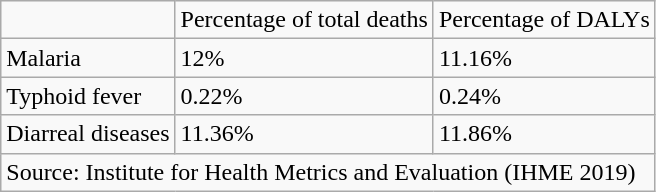<table class="wikitable">
<tr>
<td></td>
<td>Percentage of total deaths</td>
<td>Percentage of DALYs</td>
</tr>
<tr>
<td>Malaria</td>
<td>12%</td>
<td>11.16%</td>
</tr>
<tr>
<td>Typhoid fever</td>
<td>0.22%</td>
<td>0.24%</td>
</tr>
<tr>
<td>Diarreal diseases</td>
<td>11.36%</td>
<td>11.86%</td>
</tr>
<tr>
<td colspan="3">Source: Institute for Health Metrics and Evaluation (IHME 2019)</td>
</tr>
</table>
